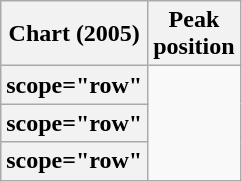<table class="wikitable sortable plainrowheaders">
<tr>
<th scope="col">Chart (2005)</th>
<th scope="col">Peak<br>position</th>
</tr>
<tr>
<th>scope="row"</th>
</tr>
<tr>
<th>scope="row"</th>
</tr>
<tr>
<th>scope="row"</th>
</tr>
</table>
